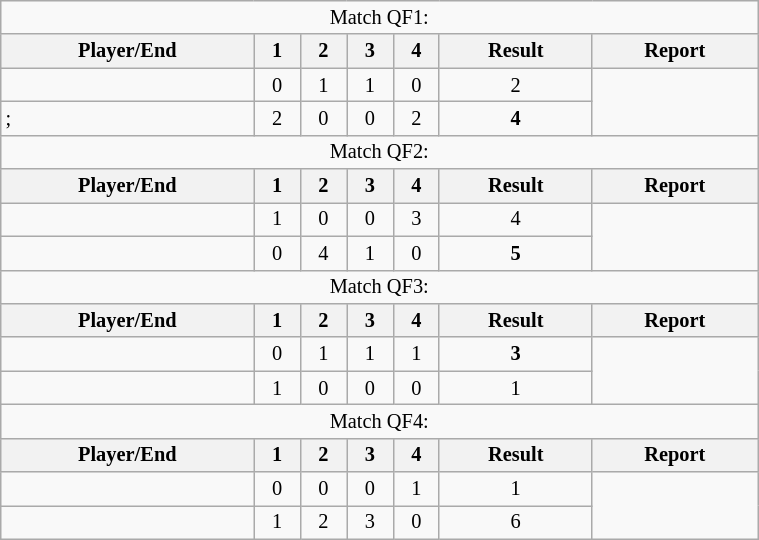<table class="wikitable" style=font-size:85%;text-align:center;width:40%>
<tr>
<td colspan="7">Match QF1:</td>
</tr>
<tr>
<th>Player/End</th>
<th>1</th>
<th>2</th>
<th>3</th>
<th>4</th>
<th>Result</th>
<th>Report</th>
</tr>
<tr>
<td align=left></td>
<td>0</td>
<td>1</td>
<td>1</td>
<td>0</td>
<td>2</td>
<td rowspan="2"></td>
</tr>
<tr>
<td align=left><strong></strong>;</td>
<td>2</td>
<td>0</td>
<td>0</td>
<td>2</td>
<td><strong>4</strong></td>
</tr>
<tr>
<td colspan="7">Match QF2:</td>
</tr>
<tr>
<th>Player/End</th>
<th>1</th>
<th>2</th>
<th>3</th>
<th>4</th>
<th>Result</th>
<th>Report</th>
</tr>
<tr>
<td align=left></td>
<td>1</td>
<td>0</td>
<td>0</td>
<td>3</td>
<td>4</td>
<td rowspan="2"></td>
</tr>
<tr>
<td align=left><strong></strong></td>
<td>0</td>
<td>4</td>
<td>1</td>
<td>0</td>
<td><strong>5</strong></td>
</tr>
<tr>
<td colspan="7">Match QF3:</td>
</tr>
<tr>
<th>Player/End</th>
<th>1</th>
<th>2</th>
<th>3</th>
<th>4</th>
<th>Result</th>
<th>Report</th>
</tr>
<tr>
<td align=left><strong></strong></td>
<td>0</td>
<td>1</td>
<td>1</td>
<td>1</td>
<td><strong>3</strong></td>
<td rowspan="2"></td>
</tr>
<tr>
<td align=left></td>
<td>1</td>
<td>0</td>
<td>0</td>
<td>0</td>
<td>1</td>
</tr>
<tr>
<td colspan="7">Match QF4:</td>
</tr>
<tr>
<th>Player/End</th>
<th>1</th>
<th>2</th>
<th>3</th>
<th>4</th>
<th>Result</th>
<th>Report</th>
</tr>
<tr>
<td align=left></td>
<td>0</td>
<td>0</td>
<td>0</td>
<td>1</td>
<td>1</td>
<td rowspan="2"></td>
</tr>
<tr>
<td align=left><strong></strong></td>
<td>1</td>
<td>2</td>
<td>3</td>
<td>0</td>
<td>6</td>
</tr>
</table>
